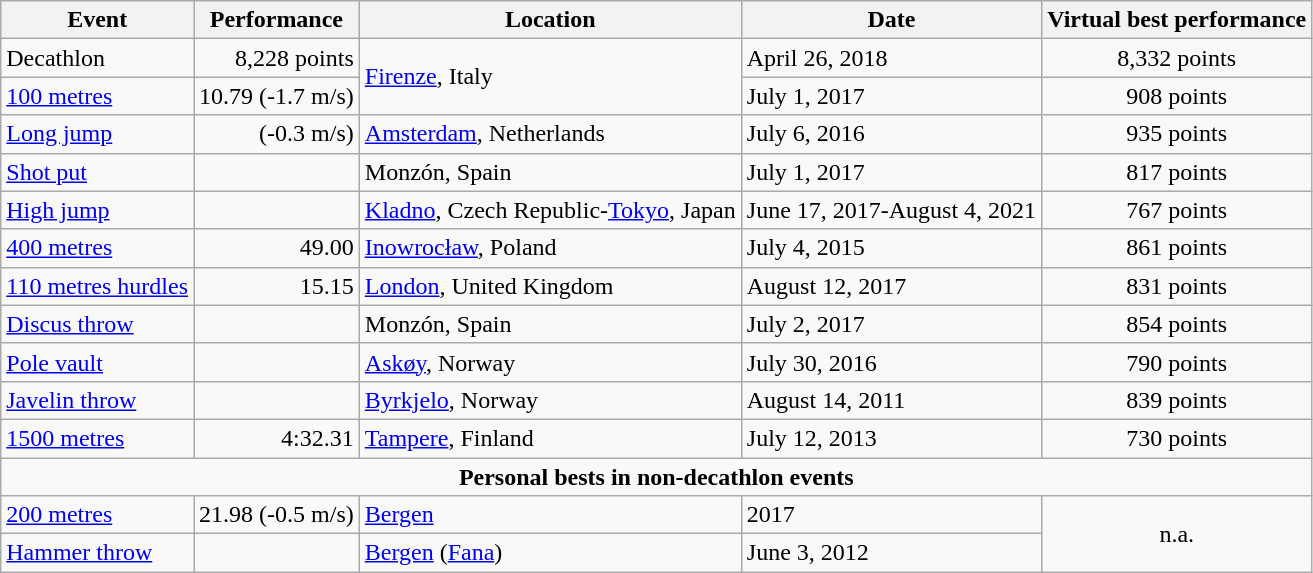<table class="wikitable">
<tr>
<th>Event</th>
<th>Performance</th>
<th>Location</th>
<th>Date</th>
<th>Virtual best performance</th>
</tr>
<tr>
<td>Decathlon</td>
<td align=right>8,228 points</td>
<td rowspan="2"><a href='#'>Firenze</a>, Italy</td>
<td>April 26, 2018</td>
<td align=center>8,332 points</td>
</tr>
<tr>
<td><a href='#'>100 metres</a></td>
<td align=right>10.79 (-1.7 m/s)</td>
<td>July 1, 2017</td>
<td align=center>908 points</td>
</tr>
<tr>
<td><a href='#'>Long jump</a></td>
<td align=right> (-0.3 m/s)</td>
<td><a href='#'>Amsterdam</a>, Netherlands</td>
<td>July 6, 2016</td>
<td align=center>935 points</td>
</tr>
<tr>
<td><a href='#'>Shot put</a></td>
<td align=right></td>
<td>Monzón, Spain</td>
<td>July 1, 2017</td>
<td align=center>817 points</td>
</tr>
<tr>
<td><a href='#'>High jump</a></td>
<td align=right></td>
<td><a href='#'>Kladno</a>, Czech Republic-<a href='#'>Tokyo</a>, Japan</td>
<td>June 17, 2017-August 4, 2021</td>
<td align="center">767 points</td>
</tr>
<tr>
<td><a href='#'>400 metres</a></td>
<td align=right>49.00</td>
<td><a href='#'>Inowrocław</a>, Poland</td>
<td>July 4, 2015</td>
<td align=center>861 points</td>
</tr>
<tr>
<td><a href='#'>110 metres hurdles</a></td>
<td align=right>15.15</td>
<td><a href='#'>London</a>, United Kingdom</td>
<td>August 12, 2017</td>
<td align=center>831 points</td>
</tr>
<tr>
<td><a href='#'>Discus throw</a></td>
<td align=right></td>
<td>Monzón, Spain</td>
<td>July 2, 2017</td>
<td align=center>854 points</td>
</tr>
<tr>
<td><a href='#'>Pole vault</a></td>
<td align=right></td>
<td><a href='#'>Askøy</a>, Norway</td>
<td>July 30, 2016</td>
<td align=center>790 points</td>
</tr>
<tr>
<td><a href='#'>Javelin throw</a></td>
<td align=right></td>
<td><a href='#'>Byrkjelo</a>, Norway</td>
<td>August 14, 2011</td>
<td align=center>839 points</td>
</tr>
<tr>
<td><a href='#'>1500 metres</a></td>
<td align=right>4:32.31</td>
<td><a href='#'>Tampere</a>, Finland</td>
<td>July 12, 2013</td>
<td align=center>730 points</td>
</tr>
<tr>
<td colspan="5" align=center><strong>Personal bests in non-decathlon events</strong></td>
</tr>
<tr>
<td><a href='#'>200 metres</a></td>
<td align=right>21.98 (-0.5 m/s)</td>
<td><a href='#'>Bergen</a></td>
<td>2017</td>
<td rowspan="2" align=center>n.a.</td>
</tr>
<tr>
<td><a href='#'>Hammer throw</a></td>
<td align=right></td>
<td><a href='#'>Bergen</a> (<a href='#'>Fana</a>)</td>
<td>June 3, 2012</td>
</tr>
</table>
